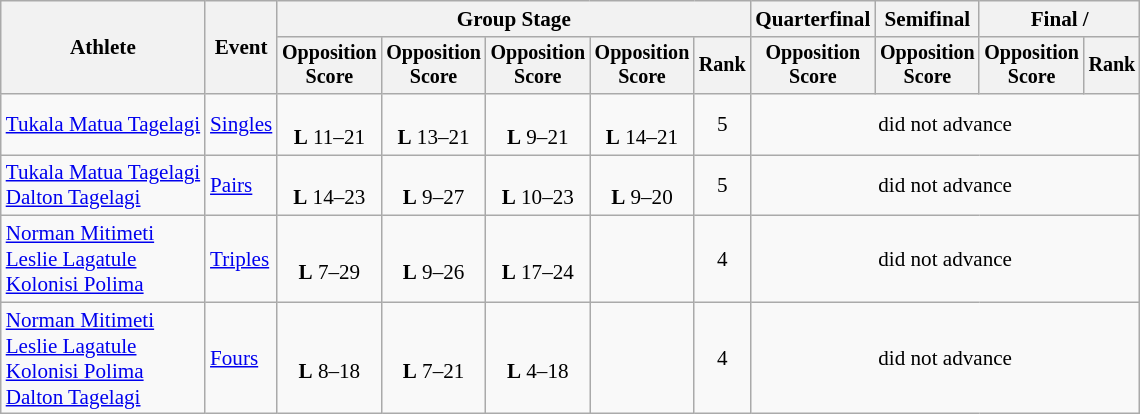<table class="wikitable" style="font-size:88%; text-align:center">
<tr>
<th rowspan=2>Athlete</th>
<th rowspan=2>Event</th>
<th colspan=5>Group Stage</th>
<th>Quarterfinal</th>
<th>Semifinal</th>
<th colspan=2>Final / </th>
</tr>
<tr style="font-size:95%">
<th>Opposition<br>Score</th>
<th>Opposition<br>Score</th>
<th>Opposition<br>Score</th>
<th>Opposition<br>Score</th>
<th>Rank</th>
<th>Opposition<br>Score</th>
<th>Opposition<br>Score</th>
<th>Opposition<br>Score</th>
<th>Rank</th>
</tr>
<tr>
<td align=left><a href='#'>Tukala Matua Tagelagi</a></td>
<td align=left><a href='#'>Singles</a></td>
<td><br><strong>L</strong> 11–21</td>
<td><br><strong>L</strong> 13–21</td>
<td><br><strong>L</strong> 9–21</td>
<td><br><strong>L</strong> 14–21</td>
<td>5</td>
<td colspan=4>did not advance</td>
</tr>
<tr>
<td align=left><a href='#'>Tukala Matua Tagelagi</a><br><a href='#'>Dalton Tagelagi</a></td>
<td align=left><a href='#'>Pairs</a></td>
<td><br><strong>L</strong> 14–23</td>
<td><br><strong>L</strong> 9–27</td>
<td><br><strong>L</strong> 10–23</td>
<td><br><strong>L</strong> 9–20</td>
<td>5</td>
<td colspan=4>did not advance</td>
</tr>
<tr>
<td align=left><a href='#'>Norman Mitimeti</a><br><a href='#'>Leslie Lagatule</a><br><a href='#'>Kolonisi Polima</a></td>
<td align=left><a href='#'>Triples</a></td>
<td><br><strong>L</strong> 7–29</td>
<td><br><strong>L</strong> 9–26</td>
<td><br><strong>L</strong> 17–24</td>
<td></td>
<td>4</td>
<td colspan=4>did not advance</td>
</tr>
<tr>
<td align=left><a href='#'>Norman Mitimeti</a><br><a href='#'>Leslie Lagatule</a><br><a href='#'>Kolonisi Polima</a><br><a href='#'>Dalton Tagelagi</a></td>
<td align=left><a href='#'>Fours</a></td>
<td><br><strong>L</strong> 8–18</td>
<td><br><strong>L</strong> 7–21</td>
<td><br><strong>L</strong> 4–18</td>
<td></td>
<td>4</td>
<td colspan=4>did not advance</td>
</tr>
</table>
